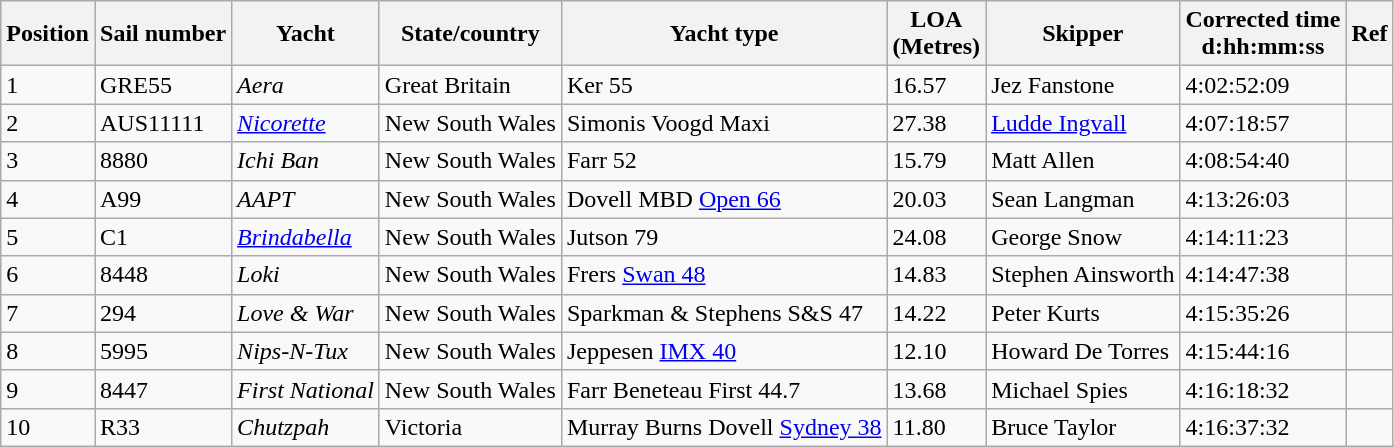<table class="wikitable">
<tr>
<th>Position</th>
<th>Sail number</th>
<th>Yacht</th>
<th>State/country</th>
<th>Yacht type</th>
<th>LOA <br>(Metres)</th>
<th>Skipper</th>
<th>Corrected time <br>d:hh:mm:ss</th>
<th>Ref</th>
</tr>
<tr>
<td>1</td>
<td>GRE55</td>
<td><em>Aera</em></td>
<td> Great Britain</td>
<td>Ker 55</td>
<td>16.57</td>
<td>Jez Fanstone</td>
<td>4:02:52:09</td>
<td></td>
</tr>
<tr>
<td>2</td>
<td>AUS11111</td>
<td><em><a href='#'>Nicorette</a></em></td>
<td> New South Wales</td>
<td>Simonis Voogd Maxi</td>
<td>27.38</td>
<td><a href='#'>Ludde Ingvall</a></td>
<td>4:07:18:57</td>
<td></td>
</tr>
<tr>
<td>3</td>
<td>8880</td>
<td><em>Ichi Ban</em></td>
<td> New South Wales</td>
<td>Farr 52</td>
<td>15.79</td>
<td>Matt Allen</td>
<td>4:08:54:40</td>
<td></td>
</tr>
<tr>
<td>4</td>
<td>A99</td>
<td><em>AAPT</em></td>
<td> New South Wales</td>
<td>Dovell MBD <a href='#'>Open 66</a></td>
<td>20.03</td>
<td>Sean Langman</td>
<td>4:13:26:03</td>
<td></td>
</tr>
<tr>
<td>5</td>
<td>C1</td>
<td><em><a href='#'>Brindabella</a></em></td>
<td> New South Wales</td>
<td>Jutson 79</td>
<td>24.08</td>
<td>George Snow</td>
<td>4:14:11:23</td>
<td></td>
</tr>
<tr>
<td>6</td>
<td>8448</td>
<td><em>Loki</em></td>
<td> New South Wales</td>
<td>Frers <a href='#'>Swan 48</a></td>
<td>14.83</td>
<td>Stephen Ainsworth</td>
<td>4:14:47:38</td>
<td></td>
</tr>
<tr>
<td>7</td>
<td>294</td>
<td><em>Love & War</em></td>
<td> New South Wales</td>
<td>Sparkman & Stephens S&S 47</td>
<td>14.22</td>
<td>Peter Kurts</td>
<td>4:15:35:26</td>
<td></td>
</tr>
<tr>
<td>8</td>
<td>5995</td>
<td><em>Nips-N-Tux</em></td>
<td> New South Wales</td>
<td>Jeppesen <a href='#'>IMX 40</a></td>
<td>12.10</td>
<td>Howard De Torres</td>
<td>4:15:44:16</td>
<td></td>
</tr>
<tr>
<td>9</td>
<td>8447</td>
<td><em>First National</em></td>
<td> New South Wales</td>
<td>Farr Beneteau First 44.7</td>
<td>13.68</td>
<td>Michael Spies</td>
<td>4:16:18:32</td>
<td></td>
</tr>
<tr>
<td>10</td>
<td>R33</td>
<td><em>Chutzpah</em></td>
<td> Victoria</td>
<td>Murray Burns Dovell <a href='#'>Sydney 38</a></td>
<td>11.80</td>
<td>Bruce Taylor</td>
<td>4:16:37:32</td>
<td></td>
</tr>
</table>
